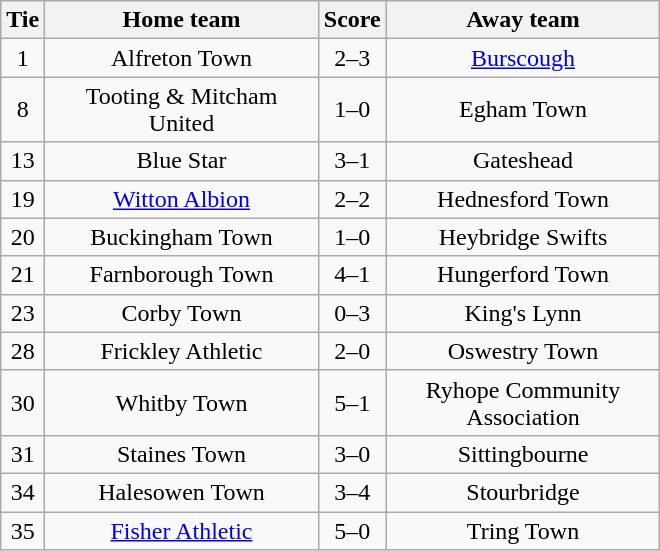<table class="wikitable" style="text-align:center;">
<tr>
<th width=20>Tie</th>
<th width=175>Home team</th>
<th width=20>Score</th>
<th width=175>Away team</th>
</tr>
<tr>
<td>1</td>
<td>Alfreton Town</td>
<td>2–3</td>
<td><a href='#'>Burscough</a></td>
</tr>
<tr>
<td>8</td>
<td>Tooting & Mitcham United</td>
<td>1–0</td>
<td>Egham Town</td>
</tr>
<tr>
<td>13</td>
<td>Blue Star</td>
<td>3–1</td>
<td>Gateshead</td>
</tr>
<tr>
<td>19</td>
<td><a href='#'>Witton Albion</a></td>
<td>2–2</td>
<td>Hednesford Town</td>
</tr>
<tr>
<td>20</td>
<td>Buckingham Town</td>
<td>1–0</td>
<td>Heybridge Swifts</td>
</tr>
<tr>
<td>21</td>
<td>Farnborough Town</td>
<td>4–1</td>
<td>Hungerford Town</td>
</tr>
<tr>
<td>23</td>
<td>Corby Town</td>
<td>0–3</td>
<td>King's Lynn</td>
</tr>
<tr>
<td>28</td>
<td>Frickley Athletic</td>
<td>2–0</td>
<td>Oswestry Town</td>
</tr>
<tr>
<td>30</td>
<td>Whitby Town</td>
<td>5–1</td>
<td>Ryhope Community Association</td>
</tr>
<tr>
<td>31</td>
<td>Staines Town</td>
<td>3–0</td>
<td>Sittingbourne</td>
</tr>
<tr>
<td>34</td>
<td>Halesowen Town</td>
<td>3–4</td>
<td>Stourbridge</td>
</tr>
<tr>
<td>35</td>
<td><a href='#'>Fisher Athletic</a></td>
<td>5–0</td>
<td>Tring Town</td>
</tr>
</table>
